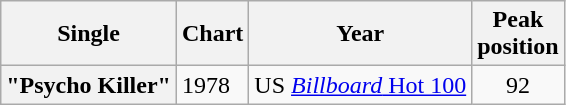<table class="wikitable plainrowheaders">
<tr>
<th scope="col">Single</th>
<th scope="col">Chart</th>
<th scope="col">Year</th>
<th scope="col">Peak<br>position</th>
</tr>
<tr>
<th scope="row">"Psycho Killer"</th>
<td>1978</td>
<td>US <a href='#'><em>Billboard</em> Hot 100</a></td>
<td style="text-align:center;">92</td>
</tr>
</table>
